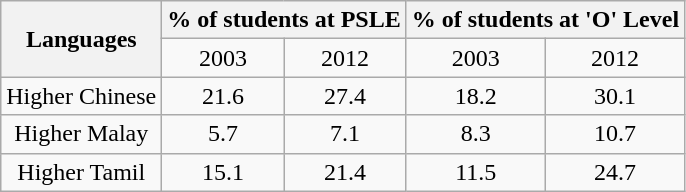<table class="wikitable">
<tr>
<th rowspan="2" style="text-align: center;">Languages</th>
<th colspan="2" style="text-align: center;">% of students at PSLE</th>
<th colspan="2" style="text-align: center;">% of students at 'O' Level</th>
</tr>
<tr>
<td style="text-align: center;">2003</td>
<td style="text-align: center;">2012</td>
<td style="text-align: center;">2003</td>
<td style="text-align: center;">2012</td>
</tr>
<tr>
<td style="text-align: center;">Higher Chinese</td>
<td style="text-align: center;">21.6</td>
<td style="text-align: center;">27.4</td>
<td style="text-align: center;">18.2</td>
<td style="text-align: center;">30.1</td>
</tr>
<tr>
<td style="text-align: center;">Higher Malay</td>
<td style="text-align: center;">5.7</td>
<td style="text-align: center;">7.1</td>
<td style="text-align: center;">8.3</td>
<td style="text-align: center;">10.7</td>
</tr>
<tr>
<td style="text-align: center;">Higher Tamil</td>
<td style="text-align: center;">15.1</td>
<td style="text-align: center;">21.4</td>
<td style="text-align: center;">11.5</td>
<td style="text-align: center;">24.7</td>
</tr>
</table>
